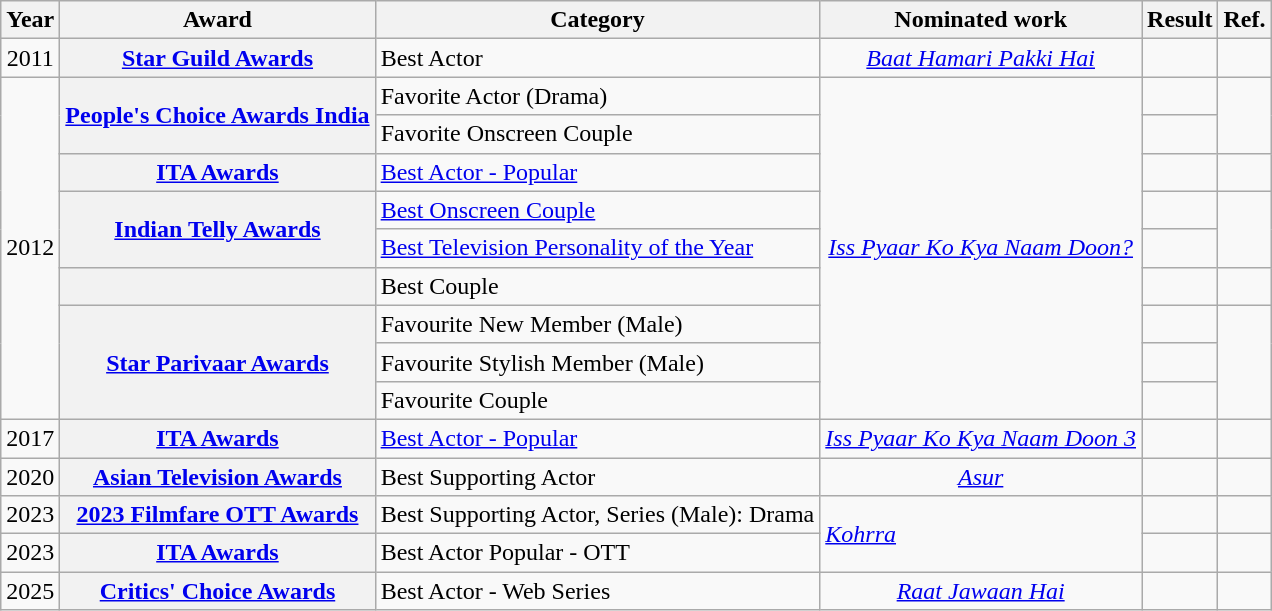<table class="wikitable plainrowheaders">
<tr>
<th>Year</th>
<th>Award</th>
<th>Category</th>
<th>Nominated work</th>
<th>Result</th>
<th>Ref.</th>
</tr>
<tr>
<td style="text-align:center;">2011</td>
<th scope="row"><a href='#'>Star Guild Awards</a></th>
<td>Best Actor</td>
<td style="text-align:center;"><em><a href='#'>Baat Hamari Pakki Hai</a></em></td>
<td></td>
<td style="text-align:center;"></td>
</tr>
<tr>
<td style="text-align:center;" rowspan="9">2012</td>
<th scope="row" rowspan="2"><a href='#'>People's Choice Awards India</a></th>
<td>Favorite Actor (Drama)</td>
<td style="text-align:center;" rowspan="9"><em><a href='#'>Iss Pyaar Ko Kya Naam Doon?</a></em></td>
<td></td>
<td style="text-align:center;" rowspan=2></td>
</tr>
<tr>
<td>Favorite Onscreen Couple</td>
<td></td>
</tr>
<tr>
<th scope="row"><a href='#'>ITA Awards</a></th>
<td><a href='#'>Best Actor - Popular</a></td>
<td><br></td>
<td style="text-align:center;"></td>
</tr>
<tr>
<th scope="row" rowspan="2"><a href='#'>Indian Telly Awards</a></th>
<td><a href='#'>Best Onscreen Couple</a></td>
<td></td>
<td style="text-align:center;" rowspan=2></td>
</tr>
<tr>
<td><a href='#'>Best Television Personality of the Year</a></td>
<td></td>
</tr>
<tr>
<th scope="row"></th>
<td>Best Couple</td>
<td></td>
<td style="text-align:center;"></td>
</tr>
<tr>
<th scope="row" rowspan=3><a href='#'>Star Parivaar Awards</a></th>
<td>Favourite New Member (Male)</td>
<td></td>
<td style="text-align:center;" rowspan=3></td>
</tr>
<tr>
<td>Favourite Stylish Member (Male)</td>
<td></td>
</tr>
<tr>
<td>Favourite Couple</td>
<td></td>
</tr>
<tr>
<td style="text-align:center;">2017</td>
<th scope="row"><a href='#'>ITA Awards</a></th>
<td><a href='#'>Best Actor - Popular</a></td>
<td style="text-align:center;"><em><a href='#'>Iss Pyaar Ko Kya Naam Doon 3</a></em></td>
<td></td>
<td style="text-align:center;"></td>
</tr>
<tr>
<td style="text-align:center;">2020</td>
<th scope="row"><a href='#'>Asian Television Awards</a></th>
<td>Best Supporting Actor</td>
<td style="text-align:center;"><em><a href='#'>Asur</a></em></td>
<td></td>
<td style="text-align:center;"></td>
</tr>
<tr>
<td>2023</td>
<th scope="row"><a href='#'>2023 Filmfare OTT Awards</a></th>
<td>Best Supporting Actor, Series (Male): Drama</td>
<td rowspan="2"><em><a href='#'>Kohrra</a></em></td>
<td></td>
<td></td>
</tr>
<tr>
<td>2023</td>
<th scope="row"><a href='#'>ITA Awards</a></th>
<td>Best Actor Popular - OTT</td>
<td></td>
</tr>
<tr>
<td style="text-align:center;">2025</td>
<th scope="row"><a href='#'>Critics' Choice Awards</a></th>
<td>Best Actor - Web Series</td>
<td style="text-align:center;"><em><a href='#'>Raat Jawaan Hai</a></em></td>
<td></td>
<td></td>
</tr>
</table>
